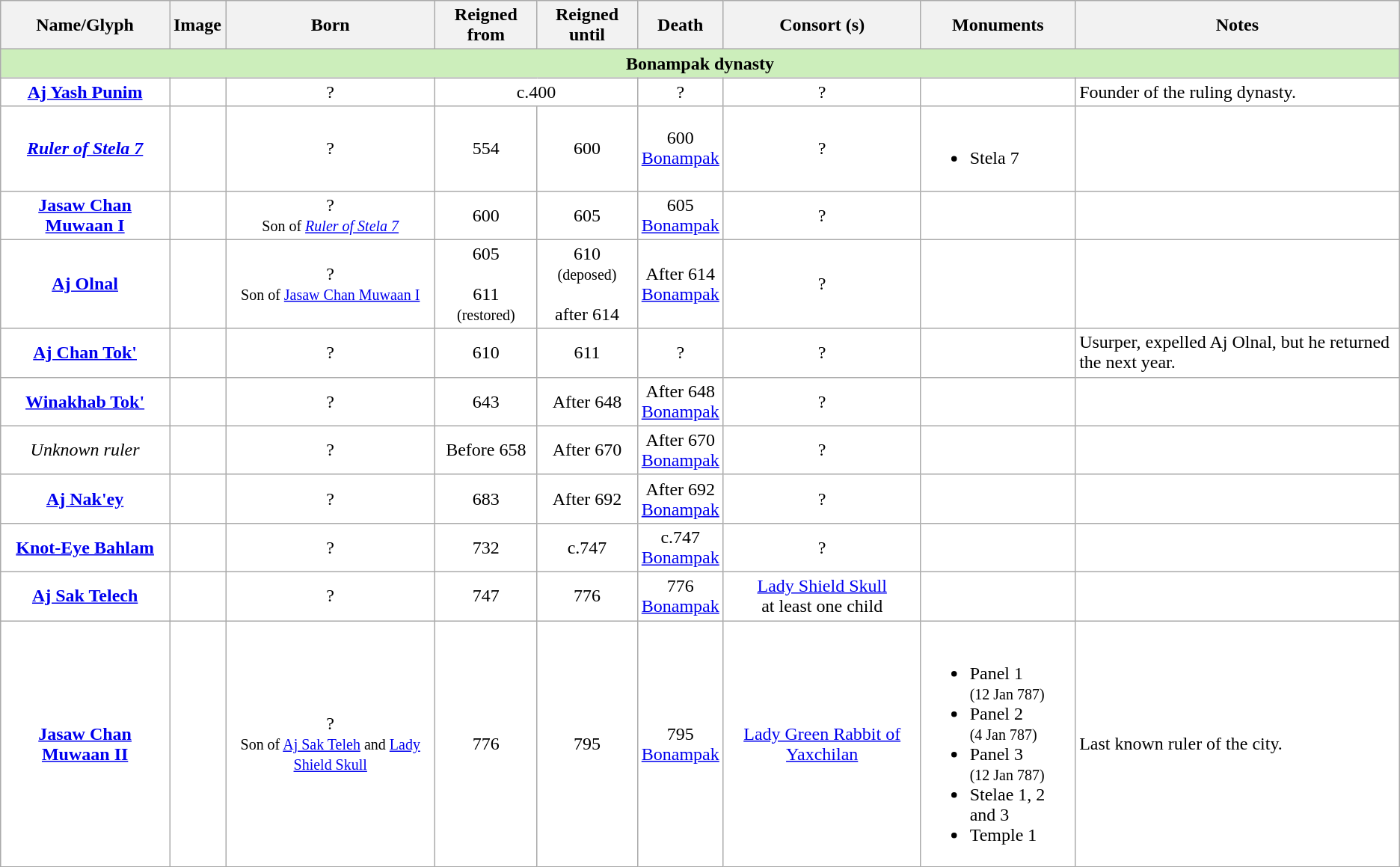<table class="wikitable">
<tr>
<th>Name/Glyph</th>
<th>Image</th>
<th>Born</th>
<th>Reigned from</th>
<th>Reigned until</th>
<th>Death</th>
<th>Consort (s)</th>
<th>Monuments</th>
<th>Notes</th>
</tr>
<tr bgcolor=#ceb>
<td align="center" colspan="9"><strong>Bonampak dynasty</strong></td>
</tr>
<tr bgcolor=#fff>
<td align="center"><strong><a href='#'>Aj Yash Punim</a></strong></td>
<td align="center"></td>
<td align="center">?</td>
<td align="center" colspan="2">c.400</td>
<td align="center">?</td>
<td align="center">?</td>
<td align="center"></td>
<td>Founder of the ruling dynasty.</td>
</tr>
<tr bgcolor=#fff>
<td align="center"><strong> <em><a href='#'>Ruler of Stela 7</a></em> </strong></td>
<td align="center"></td>
<td align="center">?</td>
<td align="center">554</td>
<td align="center">600</td>
<td align="center">600<br><a href='#'>Bonampak</a></td>
<td align="center">?</td>
<td><br><ul><li>Stela 7</li></ul></td>
<td></td>
</tr>
<tr bgcolor=#fff>
<td align="center"><strong> <a href='#'>Jasaw Chan Muwaan I</a> </strong></td>
<td align="center"></td>
<td align="center">?<br><small>Son of <em><a href='#'>Ruler of Stela 7</a></em></small></td>
<td align="center">600</td>
<td align="center">605</td>
<td align="center">605<br><a href='#'>Bonampak</a></td>
<td align="center">?</td>
<td></td>
<td></td>
</tr>
<tr bgcolor=#fff>
<td align="center"><strong> <a href='#'>Aj Olnal</a> </strong></td>
<td align="center"></td>
<td align="center">?<br><small>Son of <a href='#'>Jasaw Chan Muwaan I</a></small></td>
<td align="center">605<br><br> 611<br><small>(restored)</small></td>
<td align="center">610<br><small>(deposed)</small><br><br>after 614</td>
<td align="center">After 614<br><a href='#'>Bonampak</a></td>
<td align="center">?</td>
<td></td>
<td></td>
</tr>
<tr bgcolor=#fff>
<td align="center"><strong> <a href='#'>Aj Chan Tok'</a> </strong></td>
<td align="center"></td>
<td align="center">?</td>
<td align="center">610</td>
<td align="center">611</td>
<td align="center">?</td>
<td align="center">?</td>
<td></td>
<td>Usurper, expelled Aj Olnal, but he returned the next year.</td>
</tr>
<tr bgcolor=#fff>
<td align="center"><strong> <a href='#'>Winakhab Tok'</a> </strong></td>
<td align="center"></td>
<td align="center">?</td>
<td align="center">643</td>
<td align="center">After 648</td>
<td align="center">After 648<br><a href='#'>Bonampak</a></td>
<td align="center">?</td>
<td></td>
<td></td>
</tr>
<tr bgcolor=#fff>
<td align="center"><em>Unknown ruler</em></td>
<td align="center"></td>
<td align="center">?</td>
<td align="center">Before 658</td>
<td align="center">After 670</td>
<td align="center">After 670<br><a href='#'>Bonampak</a></td>
<td align="center">?</td>
<td></td>
<td></td>
</tr>
<tr bgcolor=#fff>
<td align="center"><strong> <a href='#'>Aj Nak'ey</a> </strong></td>
<td align="center"></td>
<td align="center">?</td>
<td align="center">683</td>
<td align="center">After 692</td>
<td align="center">After 692<br><a href='#'>Bonampak</a></td>
<td align="center">?</td>
<td></td>
<td></td>
</tr>
<tr bgcolor=#fff>
<td align="center"><strong> <a href='#'>Knot-Eye Bahlam</a> </strong></td>
<td align="center"></td>
<td align="center">?</td>
<td align="center">732</td>
<td align="center">c.747</td>
<td align="center">c.747<br><a href='#'>Bonampak</a></td>
<td align="center">?</td>
<td></td>
<td></td>
</tr>
<tr bgcolor=#fff>
<td align="center"><strong> <a href='#'>Aj Sak Telech</a> </strong></td>
<td align="center"></td>
<td align="center">?</td>
<td align="center">747</td>
<td align="center">776</td>
<td align="center">776<br><a href='#'>Bonampak</a></td>
<td align="center"><a href='#'>Lady Shield Skull</a><br>at least one child</td>
<td></td>
<td></td>
</tr>
<tr bgcolor=#fff>
<td align="center"><strong> <a href='#'>Jasaw Chan Muwaan II</a> </strong></td>
<td align="center"></td>
<td align="center">?<br><small>Son of <a href='#'>Aj Sak Teleh</a> and <a href='#'>Lady Shield Skull</a></small></td>
<td align="center">776</td>
<td align="center">795</td>
<td align="center">795<br><a href='#'>Bonampak</a></td>
<td align="center"><a href='#'>Lady Green Rabbit of Yaxchilan</a></td>
<td><br><ul><li>Panel 1<br><small>(12 Jan 787)</small></li><li>Panel 2<br><small>(4 Jan 787)</small></li><li>Panel 3<br><small>(12 Jan 787)</small></li><li>Stelae 1, 2 and 3</li><li>Temple 1</li></ul></td>
<td>Last known ruler of the city.</td>
</tr>
</table>
